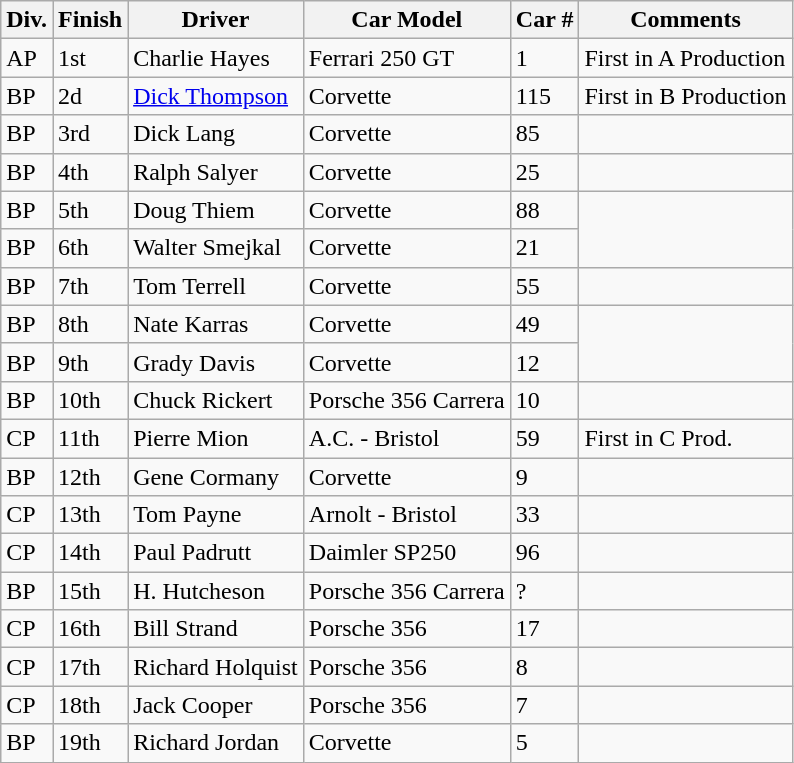<table class="wikitable">
<tr>
<th>Div.</th>
<th>Finish</th>
<th>Driver</th>
<th>Car Model</th>
<th>Car #</th>
<th>Comments</th>
</tr>
<tr>
<td>AP</td>
<td>1st</td>
<td>Charlie Hayes</td>
<td>Ferrari 250 GT</td>
<td>1</td>
<td>First in A Production</td>
</tr>
<tr>
<td>BP</td>
<td>2d</td>
<td><a href='#'>Dick Thompson</a></td>
<td>Corvette</td>
<td>115</td>
<td>First in B Production</td>
</tr>
<tr>
<td>BP</td>
<td>3rd</td>
<td>Dick Lang</td>
<td>Corvette</td>
<td>85</td>
<td></td>
</tr>
<tr>
<td>BP</td>
<td>4th</td>
<td>Ralph Salyer</td>
<td>Corvette</td>
<td>25</td>
<td></td>
</tr>
<tr>
<td>BP</td>
<td>5th</td>
<td>Doug Thiem</td>
<td>Corvette</td>
<td>88</td>
</tr>
<tr>
<td>BP</td>
<td>6th</td>
<td>Walter Smejkal</td>
<td>Corvette</td>
<td>21</td>
</tr>
<tr>
<td>BP</td>
<td>7th</td>
<td>Tom Terrell</td>
<td>Corvette</td>
<td>55</td>
<td></td>
</tr>
<tr>
<td>BP</td>
<td>8th</td>
<td>Nate Karras</td>
<td>Corvette</td>
<td>49</td>
</tr>
<tr>
<td>BP</td>
<td>9th</td>
<td>Grady Davis</td>
<td>Corvette</td>
<td>12</td>
</tr>
<tr>
<td>BP</td>
<td>10th</td>
<td>Chuck Rickert</td>
<td>Porsche 356 Carrera</td>
<td>10</td>
<td></td>
</tr>
<tr>
<td>CP</td>
<td>11th</td>
<td>Pierre Mion</td>
<td>A.C. - Bristol</td>
<td>59</td>
<td>First in C Prod.</td>
</tr>
<tr>
<td>BP</td>
<td>12th</td>
<td>Gene Cormany</td>
<td>Corvette</td>
<td>9</td>
<td></td>
</tr>
<tr>
<td>CP</td>
<td>13th</td>
<td>Tom Payne</td>
<td>Arnolt - Bristol</td>
<td>33</td>
<td></td>
</tr>
<tr>
<td>CP</td>
<td>14th</td>
<td>Paul Padrutt</td>
<td>Daimler SP250</td>
<td>96</td>
<td></td>
</tr>
<tr>
<td>BP</td>
<td>15th</td>
<td>H. Hutcheson</td>
<td>Porsche 356 Carrera</td>
<td>?</td>
<td></td>
</tr>
<tr>
<td>CP</td>
<td>16th</td>
<td>Bill Strand</td>
<td>Porsche 356</td>
<td>17</td>
<td></td>
</tr>
<tr>
<td>CP</td>
<td>17th</td>
<td>Richard Holquist</td>
<td>Porsche 356</td>
<td>8</td>
<td></td>
</tr>
<tr>
<td>CP</td>
<td>18th</td>
<td>Jack Cooper</td>
<td>Porsche 356</td>
<td>7</td>
<td></td>
</tr>
<tr>
<td>BP</td>
<td>19th</td>
<td>Richard Jordan</td>
<td>Corvette</td>
<td>5</td>
<td></td>
</tr>
</table>
